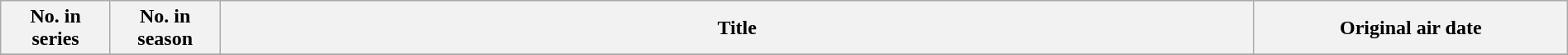<table class="wikitable plainrowheaders" style="width:100%;">
<tr>
<th width=7%>No. in<br> series</th>
<th width=7%>No. in<br>season</th>
<th>Title</th>
<th width=20%>Original air date</th>
</tr>
<tr>
</tr>
</table>
